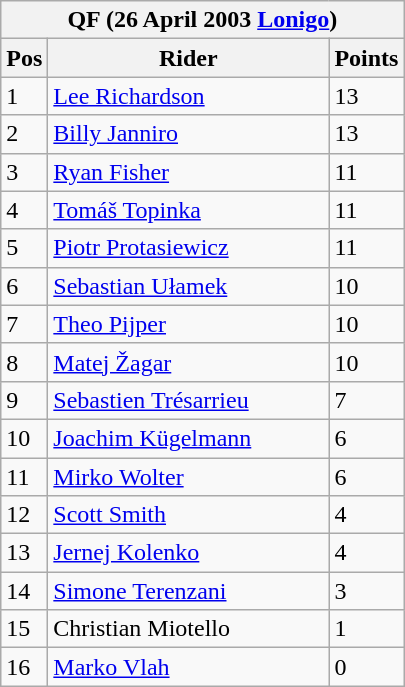<table class="wikitable">
<tr>
<th colspan="6">QF (26 April 2003  <a href='#'>Lonigo</a>)</th>
</tr>
<tr>
<th width=20>Pos</th>
<th width=180>Rider</th>
<th width=40>Points</th>
</tr>
<tr>
<td>1</td>
<td style="text-align:left;"> <a href='#'>Lee Richardson</a></td>
<td>13</td>
</tr>
<tr>
<td>2</td>
<td style="text-align:left;"> <a href='#'>Billy Janniro</a></td>
<td>13</td>
</tr>
<tr>
<td>3</td>
<td style="text-align:left;"> <a href='#'>Ryan Fisher</a></td>
<td>11</td>
</tr>
<tr>
<td>4</td>
<td style="text-align:left;"> <a href='#'>Tomáš Topinka</a></td>
<td>11</td>
</tr>
<tr>
<td>5</td>
<td style="text-align:left;"> <a href='#'>Piotr Protasiewicz</a></td>
<td>11</td>
</tr>
<tr>
<td>6</td>
<td style="text-align:left;"> <a href='#'>Sebastian Ułamek</a></td>
<td>10</td>
</tr>
<tr>
<td>7</td>
<td style="text-align:left;"> <a href='#'>Theo Pijper</a></td>
<td>10</td>
</tr>
<tr>
<td>8</td>
<td style="text-align:left;"> <a href='#'>Matej Žagar</a></td>
<td>10</td>
</tr>
<tr>
<td>9</td>
<td style="text-align:left;"> <a href='#'>Sebastien Trésarrieu</a></td>
<td>7</td>
</tr>
<tr>
<td>10</td>
<td style="text-align:left;"> <a href='#'>Joachim Kügelmann</a></td>
<td>6</td>
</tr>
<tr>
<td>11</td>
<td style="text-align:left;"> <a href='#'>Mirko Wolter</a></td>
<td>6</td>
</tr>
<tr>
<td>12</td>
<td style="text-align:left;"> <a href='#'>Scott Smith</a></td>
<td>4</td>
</tr>
<tr>
<td>13</td>
<td style="text-align:left;"> <a href='#'>Jernej Kolenko</a></td>
<td>4</td>
</tr>
<tr>
<td>14</td>
<td style="text-align:left;"> <a href='#'>Simone Terenzani</a></td>
<td>3</td>
</tr>
<tr>
<td>15</td>
<td style="text-align:left;"> Christian Miotello</td>
<td>1</td>
</tr>
<tr>
<td>16</td>
<td style="text-align:left;"> <a href='#'>Marko Vlah</a></td>
<td>0</td>
</tr>
</table>
